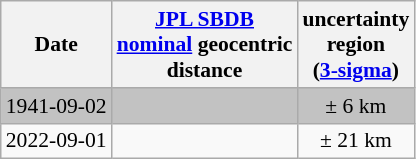<table class="wikitable" style="text-align:center; font-size: 0.9em;">
<tr>
<th>Date</th>
<th><a href='#'>JPL SBDB</a><br><a href='#'>nominal</a> geocentric<br>distance</th>
<th>uncertainty<br>region<br>(<a href='#'>3-sigma</a>)</th>
</tr>
<tr bgcolor=#c2c2c2>
<td>1941-09-02</td>
<td></td>
<td>± 6 km</td>
</tr>
<tr>
<td>2022-09-01</td>
<td></td>
<td>± 21 km</td>
</tr>
</table>
